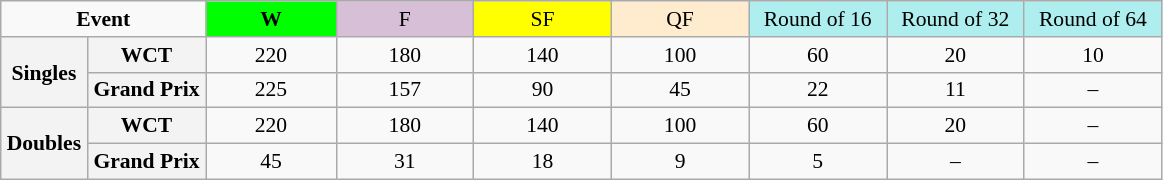<table class=wikitable style=font-size:90%;text-align:center>
<tr>
<td style="width:130px;" colspan=2><strong>Event</strong></td>
<td style="width:80px; background:lime;"><strong>W</strong></td>
<td style="width:85px; background:thistle;">F</td>
<td style="width:85px; background:#ff0;">SF</td>
<td style="width:85px; background:#ffebcd;">QF</td>
<td style="width:85px; background:#afeeee;">Round of 16</td>
<td style="width:85px; background:#afeeee;">Round of 32</td>
<td style="width:85px; background:#afeeee;">Round of 64</td>
</tr>
<tr>
<th style="background:#f3f3f3;" rowspan=2>Singles</th>
<th style="background:#f3f3f3;">WCT</th>
<td>220</td>
<td>180</td>
<td>140</td>
<td>100</td>
<td>60</td>
<td>20</td>
<td>10</td>
</tr>
<tr>
<th style="background:#f3f3f3;">Grand Prix</th>
<td>225</td>
<td>157</td>
<td>90</td>
<td>45</td>
<td>22</td>
<td>11</td>
<td>–</td>
</tr>
<tr>
<th style="background:#f3f3f3;" rowspan=2>Doubles</th>
<th style="background:#f3f3f3;">WCT</th>
<td>220</td>
<td>180</td>
<td>140</td>
<td>100</td>
<td>60</td>
<td>20</td>
<td>–</td>
</tr>
<tr>
<th style="background:#f3f3f3;">Grand Prix</th>
<td>45</td>
<td>31</td>
<td>18</td>
<td>9</td>
<td>5</td>
<td>–</td>
<td>–</td>
</tr>
</table>
